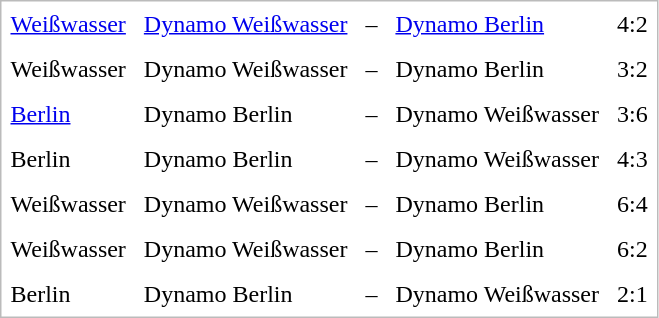<table cellspacing="0" border="0" cellpadding="6" style="border:1px solid #bbb; background-color:#FFFFFF;">
<tr>
<td><a href='#'>Weißwasser</a></td>
<td><a href='#'>Dynamo Weißwasser</a></td>
<td>–</td>
<td><a href='#'>Dynamo Berlin</a></td>
<td>4:2</td>
</tr>
<tr>
<td>Weißwasser</td>
<td>Dynamo Weißwasser</td>
<td>–</td>
<td>Dynamo Berlin</td>
<td>3:2</td>
</tr>
<tr>
<td><a href='#'>Berlin</a></td>
<td>Dynamo Berlin</td>
<td>–</td>
<td>Dynamo Weißwasser</td>
<td>3:6</td>
</tr>
<tr>
<td>Berlin</td>
<td>Dynamo Berlin</td>
<td>–</td>
<td>Dynamo Weißwasser</td>
<td>4:3</td>
</tr>
<tr>
<td>Weißwasser</td>
<td>Dynamo Weißwasser</td>
<td>–</td>
<td>Dynamo Berlin</td>
<td>6:4</td>
</tr>
<tr>
<td>Weißwasser</td>
<td>Dynamo Weißwasser</td>
<td>–</td>
<td>Dynamo Berlin</td>
<td>6:2</td>
</tr>
<tr>
<td>Berlin</td>
<td>Dynamo Berlin</td>
<td>–</td>
<td>Dynamo Weißwasser</td>
<td>2:1</td>
</tr>
</table>
